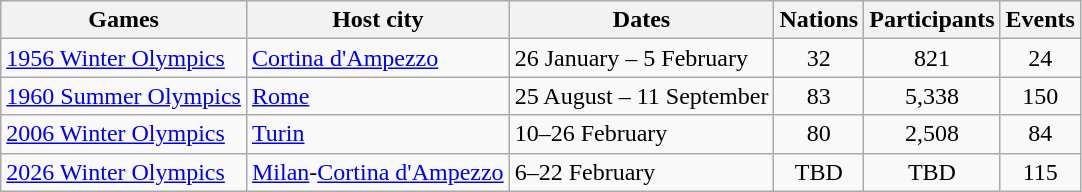<table class="wikitable">
<tr>
<th>Games</th>
<th>Host city</th>
<th>Dates</th>
<th>Nations</th>
<th>Participants</th>
<th>Events</th>
</tr>
<tr>
<td><a href='#'>1956 Winter Olympics</a></td>
<td><a href='#'>Cortina d'Ampezzo</a></td>
<td>26 January – 5 February</td>
<td style="text-align:center;">32</td>
<td style="text-align:center;">821</td>
<td style="text-align:center;">24</td>
</tr>
<tr>
<td><a href='#'>1960 Summer Olympics</a></td>
<td><a href='#'>Rome</a></td>
<td>25 August – 11 September</td>
<td style="text-align:center;">83</td>
<td style="text-align:center;">5,338</td>
<td style="text-align:center;">150</td>
</tr>
<tr>
<td><a href='#'>2006 Winter Olympics</a></td>
<td><a href='#'>Turin</a></td>
<td>10–26 February</td>
<td style="text-align:center;">80</td>
<td style="text-align:center;">2,508</td>
<td style="text-align:center;">84</td>
</tr>
<tr>
<td><a href='#'>2026 Winter Olympics</a></td>
<td><a href='#'>Milan</a>-<a href='#'>Cortina d'Ampezzo</a></td>
<td>6–22 February</td>
<td style="text-align:center;">TBD</td>
<td style="text-align:center;">TBD</td>
<td style="text-align:center;">115</td>
</tr>
</table>
